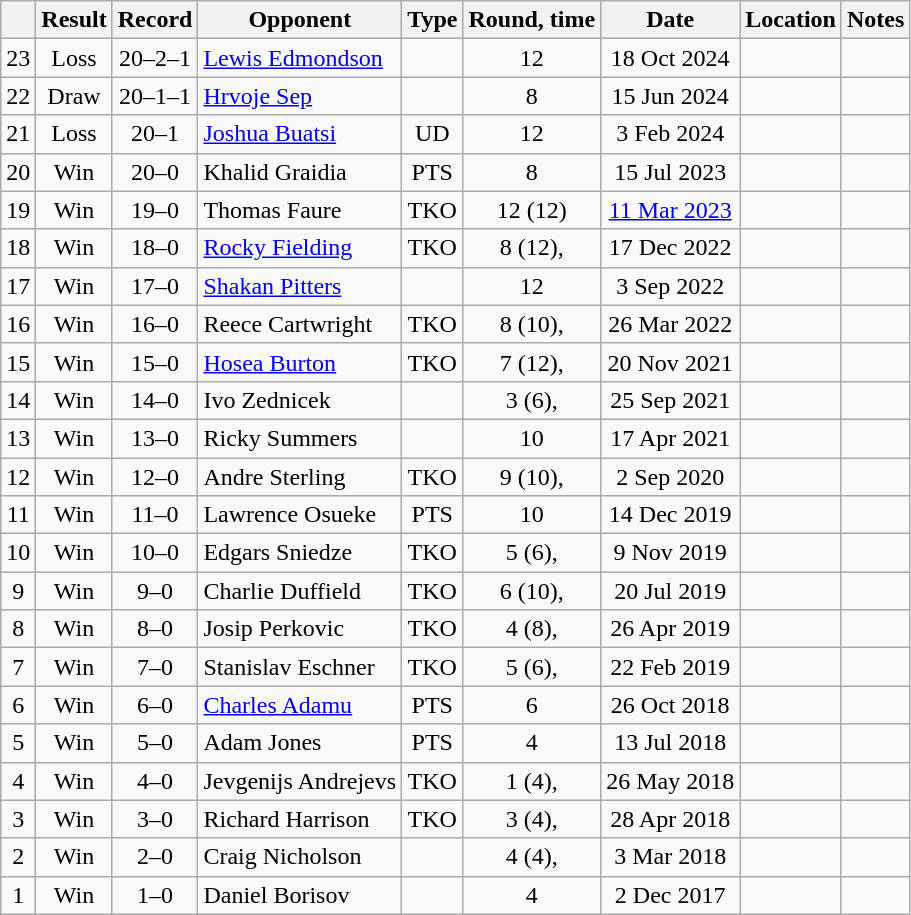<table class="wikitable" style="text-align:center">
<tr>
<th></th>
<th>Result</th>
<th>Record</th>
<th>Opponent</th>
<th>Type</th>
<th>Round, time</th>
<th>Date</th>
<th>Location</th>
<th>Notes</th>
</tr>
<tr>
<td>23</td>
<td>Loss</td>
<td>20–2–1</td>
<td style="text-align:left;"><a href='#'>Lewis Edmondson</a></td>
<td></td>
<td>12</td>
<td>18 Oct 2024</td>
<td style="text-align:left;" ;></td>
<td style="text-align:left;"></td>
</tr>
<tr>
<td>22</td>
<td>Draw</td>
<td>20–1–1</td>
<td style="text-align:left;"><a href='#'>Hrvoje Sep</a></td>
<td></td>
<td>8</td>
<td>15 Jun 2024</td>
<td style="text-align:left;" ;></td>
<td></td>
</tr>
<tr>
<td>21</td>
<td>Loss</td>
<td>20–1</td>
<td style="text-align:left;"><a href='#'>Joshua Buatsi</a></td>
<td>UD</td>
<td>12</td>
<td>3 Feb 2024</td>
<td style="text-align:left;" ;></td>
<td style="text-align:left;"></td>
</tr>
<tr>
<td>20</td>
<td>Win</td>
<td>20–0</td>
<td style="text-align:left;">Khalid Graidia</td>
<td>PTS</td>
<td>8</td>
<td>15 Jul 2023</td>
<td style="text-align:left;";></td>
<td></td>
</tr>
<tr>
<td>19</td>
<td>Win</td>
<td>19–0</td>
<td style="text-align:left;">Thomas Faure</td>
<td>TKO</td>
<td>12 (12)</td>
<td><a href='#'>11 Mar 2023</a></td>
<td style="text-align:left;"></td>
<td align=left></td>
</tr>
<tr>
<td>18</td>
<td>Win</td>
<td>18–0</td>
<td style="text-align:left;"><a href='#'>Rocky Fielding</a></td>
<td>TKO</td>
<td>8 (12), </td>
<td>17 Dec 2022</td>
<td style="text-align:left;"></td>
<td style="text-align:left;"></td>
</tr>
<tr>
<td>17</td>
<td>Win</td>
<td>17–0</td>
<td style="text-align:left;"><a href='#'>Shakan Pitters</a></td>
<td></td>
<td>12</td>
<td>3 Sep 2022</td>
<td style="text-align:left;"></td>
<td align=left></td>
</tr>
<tr>
<td>16</td>
<td>Win</td>
<td>16–0</td>
<td style="text-align:left;">Reece Cartwright</td>
<td>TKO</td>
<td>8 (10), </td>
<td>26 Mar 2022</td>
<td style="text-align:left;"></td>
<td></td>
</tr>
<tr>
<td>15</td>
<td>Win</td>
<td>15–0</td>
<td style="text-align:left;"><a href='#'>Hosea Burton</a></td>
<td>TKO</td>
<td>7 (12), </td>
<td>20 Nov 2021</td>
<td style="text-align:left;"></td>
<td align=left></td>
</tr>
<tr>
<td>14</td>
<td>Win</td>
<td>14–0</td>
<td style="text-align:left;">Ivo Zednicek</td>
<td></td>
<td>3 (6), </td>
<td>25 Sep 2021</td>
<td style="text-align:left;"></td>
<td></td>
</tr>
<tr>
<td>13</td>
<td>Win</td>
<td>13–0</td>
<td style="text-align:left;">Ricky Summers</td>
<td></td>
<td>10</td>
<td>17 Apr 2021</td>
<td style="text-align:left;"></td>
<td align=left></td>
</tr>
<tr>
<td>12</td>
<td>Win</td>
<td>12–0</td>
<td style="text-align:left;">Andre Sterling</td>
<td>TKO</td>
<td>9 (10), </td>
<td>2 Sep 2020</td>
<td style="text-align:left;"></td>
<td align=left></td>
</tr>
<tr>
<td>11</td>
<td>Win</td>
<td>11–0</td>
<td style="text-align:left;">Lawrence Osueke</td>
<td>PTS</td>
<td>10</td>
<td>14 Dec 2019</td>
<td style="text-align:left;"></td>
<td align="left"></td>
</tr>
<tr>
<td>10</td>
<td>Win</td>
<td>10–0</td>
<td style="text-align:left;">Edgars Sniedze</td>
<td>TKO</td>
<td>5 (6), </td>
<td>9 Nov 2019</td>
<td style="text-align:left;"></td>
<td></td>
</tr>
<tr>
<td>9</td>
<td>Win</td>
<td>9–0</td>
<td style="text-align:left;">Charlie Duffield</td>
<td>TKO</td>
<td>6 (10), </td>
<td>20 Jul 2019</td>
<td style="text-align:left;"></td>
<td align=left></td>
</tr>
<tr>
<td>8</td>
<td>Win</td>
<td>8–0</td>
<td style="text-align:left;">Josip Perkovic</td>
<td>TKO</td>
<td>4 (8), </td>
<td>26 Apr 2019</td>
<td style="text-align:left;"></td>
<td></td>
</tr>
<tr>
<td>7</td>
<td>Win</td>
<td>7–0</td>
<td style="text-align:left;">Stanislav Eschner</td>
<td>TKO</td>
<td>5 (6), </td>
<td>22 Feb 2019</td>
<td style="text-align:left;"></td>
<td></td>
</tr>
<tr>
<td>6</td>
<td>Win</td>
<td>6–0</td>
<td style="text-align:left;"><a href='#'>Charles Adamu</a></td>
<td>PTS</td>
<td>6</td>
<td>26 Oct 2018</td>
<td style="text-align:left;"></td>
<td></td>
</tr>
<tr>
<td>5</td>
<td>Win</td>
<td>5–0</td>
<td style="text-align:left;">Adam Jones</td>
<td>PTS</td>
<td>4</td>
<td>13 Jul 2018</td>
<td style="text-align:left;"></td>
<td></td>
</tr>
<tr>
<td>4</td>
<td>Win</td>
<td>4–0</td>
<td style="text-align:left;">Jevgenijs Andrejevs</td>
<td>TKO</td>
<td>1 (4), </td>
<td>26 May 2018</td>
<td style="text-align:left;"></td>
<td></td>
</tr>
<tr>
<td>3</td>
<td>Win</td>
<td>3–0</td>
<td style="text-align:left;">Richard Harrison</td>
<td>TKO</td>
<td>3 (4), </td>
<td>28 Apr 2018</td>
<td style="text-align:left;"></td>
<td></td>
</tr>
<tr>
<td>2</td>
<td>Win</td>
<td>2–0</td>
<td style="text-align:left;">Craig Nicholson</td>
<td></td>
<td>4 (4), </td>
<td>3 Mar 2018</td>
<td style="text-align:left;"></td>
<td></td>
</tr>
<tr>
<td>1</td>
<td>Win</td>
<td>1–0</td>
<td style="text-align:left;">Daniel Borisov</td>
<td></td>
<td>4</td>
<td>2 Dec 2017</td>
<td style="text-align:left;"></td>
<td></td>
</tr>
</table>
